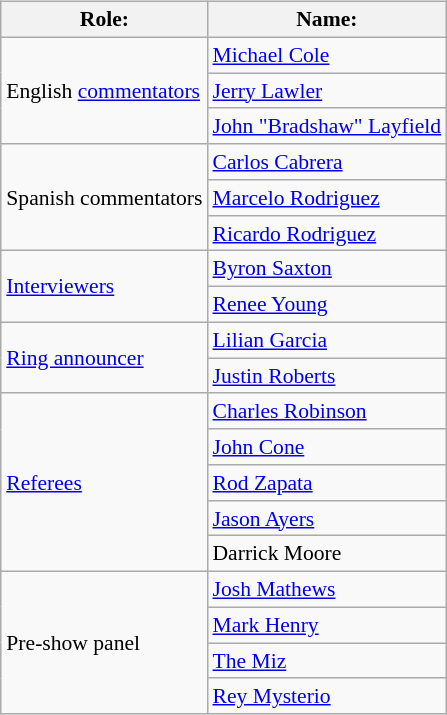<table class=wikitable style="font-size:90%; margin: 0.5em 0 0.5em 1em; float: right; clear: right;">
<tr>
<th>Role:</th>
<th>Name:</th>
</tr>
<tr>
<td rowspan=3>English <a href='#'>commentators</a></td>
<td><a href='#'>Michael Cole</a></td>
</tr>
<tr>
<td><a href='#'>Jerry Lawler</a></td>
</tr>
<tr>
<td><a href='#'>John "Bradshaw" Layfield</a></td>
</tr>
<tr>
<td rowspan=3>Spanish commentators</td>
<td><a href='#'>Carlos Cabrera</a></td>
</tr>
<tr>
<td><a href='#'>Marcelo Rodriguez</a></td>
</tr>
<tr>
<td><a href='#'>Ricardo Rodriguez</a></td>
</tr>
<tr>
<td rowspan=2><a href='#'>Interviewers</a></td>
<td><a href='#'>Byron Saxton</a></td>
</tr>
<tr>
<td><a href='#'>Renee Young</a></td>
</tr>
<tr>
<td rowspan=2><a href='#'>Ring announcer</a></td>
<td><a href='#'>Lilian Garcia</a> </td>
</tr>
<tr>
<td><a href='#'>Justin Roberts</a> </td>
</tr>
<tr>
<td rowspan=5><a href='#'>Referees</a></td>
<td><a href='#'>Charles Robinson</a></td>
</tr>
<tr>
<td><a href='#'>John Cone</a></td>
</tr>
<tr>
<td><a href='#'>Rod Zapata</a></td>
</tr>
<tr>
<td><a href='#'>Jason Ayers</a></td>
</tr>
<tr>
<td>Darrick Moore</td>
</tr>
<tr>
<td rowspan=4>Pre-show panel</td>
<td><a href='#'>Josh Mathews</a></td>
</tr>
<tr>
<td><a href='#'>Mark Henry</a></td>
</tr>
<tr>
<td><a href='#'>The Miz</a></td>
</tr>
<tr>
<td><a href='#'>Rey Mysterio</a></td>
</tr>
</table>
